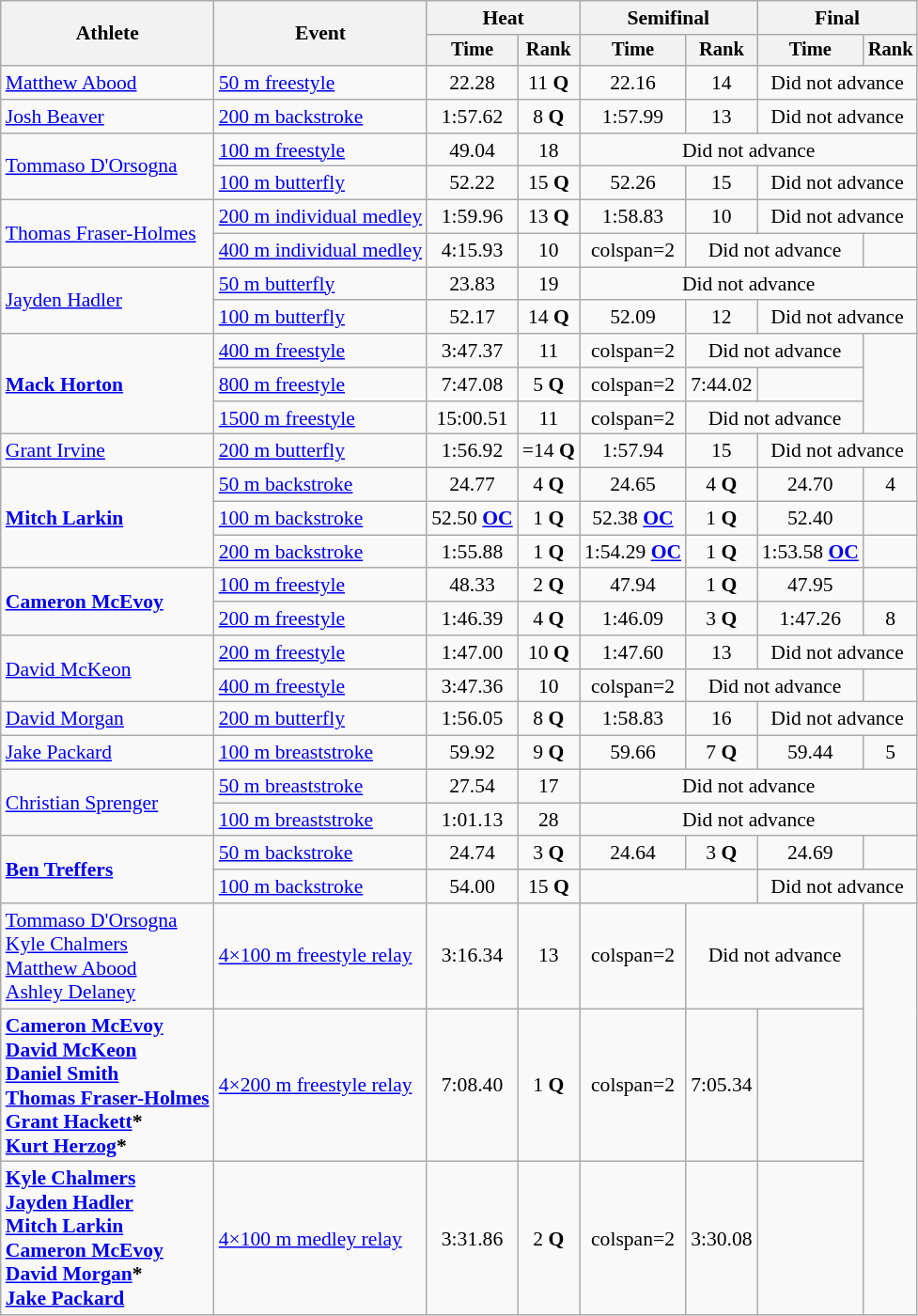<table class=wikitable style="font-size:90%">
<tr>
<th rowspan="2">Athlete</th>
<th rowspan="2">Event</th>
<th colspan="2">Heat</th>
<th colspan="2">Semifinal</th>
<th colspan="2">Final</th>
</tr>
<tr style="font-size:95%">
<th>Time</th>
<th>Rank</th>
<th>Time</th>
<th>Rank</th>
<th>Time</th>
<th>Rank</th>
</tr>
<tr align=center>
<td align=left><a href='#'>Matthew Abood</a></td>
<td align=left><a href='#'>50 m freestyle</a></td>
<td>22.28</td>
<td>11 <strong>Q</strong></td>
<td>22.16</td>
<td>14</td>
<td colspan=2>Did not advance</td>
</tr>
<tr align=center>
<td align=left><a href='#'>Josh Beaver</a></td>
<td align=left><a href='#'>200 m backstroke</a></td>
<td>1:57.62</td>
<td>8 <strong>Q</strong></td>
<td>1:57.99</td>
<td>13</td>
<td colspan=2>Did not advance</td>
</tr>
<tr align=center>
<td align=left rowspan=2><a href='#'>Tommaso D'Orsogna</a></td>
<td align=left><a href='#'>100 m freestyle</a></td>
<td>49.04</td>
<td>18</td>
<td colspan=4>Did not advance</td>
</tr>
<tr align=center>
<td align=left><a href='#'>100 m butterfly</a></td>
<td>52.22</td>
<td>15 <strong>Q</strong></td>
<td>52.26</td>
<td>15</td>
<td colspan=2>Did not advance</td>
</tr>
<tr align=center>
<td align=left rowspan=2><a href='#'>Thomas Fraser-Holmes</a></td>
<td align=left><a href='#'>200 m individual medley</a></td>
<td>1:59.96</td>
<td>13 <strong>Q</strong></td>
<td>1:58.83</td>
<td>10</td>
<td colspan=2>Did not advance</td>
</tr>
<tr align=center>
<td align=left><a href='#'>400 m individual medley</a></td>
<td>4:15.93</td>
<td>10</td>
<td>colspan=2 </td>
<td colspan=2>Did not advance</td>
</tr>
<tr align=center>
<td align=left rowspan=2><a href='#'>Jayden Hadler</a></td>
<td align=left><a href='#'>50 m butterfly</a></td>
<td>23.83</td>
<td>19</td>
<td colspan=4>Did not advance</td>
</tr>
<tr align=center>
<td align=left><a href='#'>100 m butterfly</a></td>
<td>52.17</td>
<td>14 <strong>Q</strong></td>
<td>52.09</td>
<td>12</td>
<td colspan=2>Did not advance</td>
</tr>
<tr align=center>
<td align=left rowspan=3><strong><a href='#'>Mack Horton</a></strong></td>
<td align=left><a href='#'>400 m freestyle</a></td>
<td>3:47.37</td>
<td>11</td>
<td>colspan=2 </td>
<td colspan=2>Did not advance</td>
</tr>
<tr align=center>
<td align=left><a href='#'>800 m freestyle</a></td>
<td>7:47.08</td>
<td>5 <strong>Q</strong></td>
<td>colspan=2 </td>
<td>7:44.02</td>
<td></td>
</tr>
<tr align=center>
<td align=left><a href='#'>1500 m freestyle</a></td>
<td>15:00.51</td>
<td>11</td>
<td>colspan=2 </td>
<td colspan=2>Did not advance</td>
</tr>
<tr align=center>
<td align=left><a href='#'>Grant Irvine</a></td>
<td align=left><a href='#'>200 m butterfly</a></td>
<td>1:56.92</td>
<td>=14 <strong>Q</strong></td>
<td>1:57.94</td>
<td>15</td>
<td colspan=2>Did not advance</td>
</tr>
<tr align=center>
<td align=left rowspan=3><strong><a href='#'>Mitch Larkin</a></strong></td>
<td align=left><a href='#'>50 m backstroke</a></td>
<td>24.77</td>
<td>4 <strong>Q</strong></td>
<td>24.65</td>
<td>4 <strong>Q</strong></td>
<td>24.70</td>
<td>4</td>
</tr>
<tr align=center>
<td align=left><a href='#'>100 m backstroke</a></td>
<td>52.50 <strong><a href='#'>OC</a></strong></td>
<td>1 <strong>Q</strong></td>
<td>52.38 <strong><a href='#'>OC</a></strong></td>
<td>1 <strong>Q</strong></td>
<td>52.40</td>
<td></td>
</tr>
<tr align=center>
<td align=left><a href='#'>200 m backstroke</a></td>
<td>1:55.88</td>
<td>1 <strong>Q</strong></td>
<td>1:54.29 <strong><a href='#'>OC</a></strong></td>
<td>1 <strong>Q</strong></td>
<td>1:53.58 <strong><a href='#'>OC</a></strong></td>
<td></td>
</tr>
<tr align=center>
<td align=left rowspan=2><strong><a href='#'>Cameron McEvoy</a></strong></td>
<td align=left><a href='#'>100 m freestyle</a></td>
<td>48.33</td>
<td>2 <strong>Q</strong></td>
<td>47.94</td>
<td>1 <strong>Q</strong></td>
<td>47.95</td>
<td></td>
</tr>
<tr align=center>
<td align=left><a href='#'>200 m freestyle</a></td>
<td>1:46.39</td>
<td>4 <strong>Q</strong></td>
<td>1:46.09</td>
<td>3 <strong>Q</strong></td>
<td>1:47.26</td>
<td>8</td>
</tr>
<tr align=center>
<td align=left rowspan=2><a href='#'>David McKeon</a></td>
<td align=left><a href='#'>200 m freestyle</a></td>
<td>1:47.00</td>
<td>10 <strong>Q</strong></td>
<td>1:47.60</td>
<td>13</td>
<td colspan=2>Did not advance</td>
</tr>
<tr align=center>
<td align=left><a href='#'>400 m freestyle</a></td>
<td>3:47.36</td>
<td>10</td>
<td>colspan=2 </td>
<td colspan=2>Did not advance</td>
</tr>
<tr align=center>
<td align=left><a href='#'>David Morgan</a></td>
<td align=left><a href='#'>200 m butterfly</a></td>
<td>1:56.05</td>
<td>8 <strong>Q</strong></td>
<td>1:58.83</td>
<td>16</td>
<td colspan=2>Did not advance</td>
</tr>
<tr align=center>
<td align=left><a href='#'>Jake Packard</a></td>
<td align=left><a href='#'>100 m breaststroke</a></td>
<td>59.92</td>
<td>9 <strong>Q</strong></td>
<td>59.66</td>
<td>7 <strong>Q</strong></td>
<td>59.44</td>
<td>5</td>
</tr>
<tr align=center>
<td align=left rowspan=2><a href='#'>Christian Sprenger</a></td>
<td align=left><a href='#'>50 m breaststroke</a></td>
<td>27.54</td>
<td>17</td>
<td colspan=4>Did not advance</td>
</tr>
<tr align=center>
<td align=left><a href='#'>100 m breaststroke</a></td>
<td>1:01.13</td>
<td>28</td>
<td colspan=4>Did not advance</td>
</tr>
<tr align=center>
<td align=left rowspan=2><strong><a href='#'>Ben Treffers</a></strong></td>
<td align=left><a href='#'>50 m backstroke</a></td>
<td>24.74</td>
<td>3 <strong>Q</strong></td>
<td>24.64</td>
<td>3 <strong>Q</strong></td>
<td>24.69</td>
<td></td>
</tr>
<tr align=center>
<td align=left><a href='#'>100 m backstroke</a></td>
<td>54.00</td>
<td>15 <strong>Q</strong></td>
<td colspan=2></td>
<td colspan=2>Did not advance</td>
</tr>
<tr align=center>
<td align=left><a href='#'>Tommaso D'Orsogna</a><br><a href='#'>Kyle Chalmers</a><br><a href='#'>Matthew Abood</a><br><a href='#'>Ashley Delaney</a></td>
<td align=left><a href='#'>4×100 m freestyle relay</a></td>
<td>3:16.34</td>
<td>13</td>
<td>colspan=2 </td>
<td colspan=2>Did not advance</td>
</tr>
<tr align=center>
<td align=left><strong><a href='#'>Cameron McEvoy</a><br><a href='#'>David McKeon</a><br><a href='#'>Daniel Smith</a><br><a href='#'>Thomas Fraser-Holmes</a><br><a href='#'>Grant Hackett</a>*<br><a href='#'>Kurt Herzog</a>*</strong></td>
<td align=left><a href='#'>4×200 m freestyle relay</a></td>
<td>7:08.40</td>
<td>1 <strong>Q</strong></td>
<td>colspan=2 </td>
<td>7:05.34</td>
<td></td>
</tr>
<tr align=center>
<td align=left><strong><a href='#'>Kyle Chalmers</a><br><a href='#'>Jayden Hadler</a><br><a href='#'>Mitch Larkin</a><br><a href='#'>Cameron McEvoy</a><br><a href='#'>David Morgan</a>*<br><a href='#'>Jake Packard</a></strong></td>
<td align=left><a href='#'>4×100 m medley relay</a></td>
<td>3:31.86</td>
<td>2 <strong>Q</strong></td>
<td>colspan=2 </td>
<td>3:30.08</td>
<td></td>
</tr>
</table>
